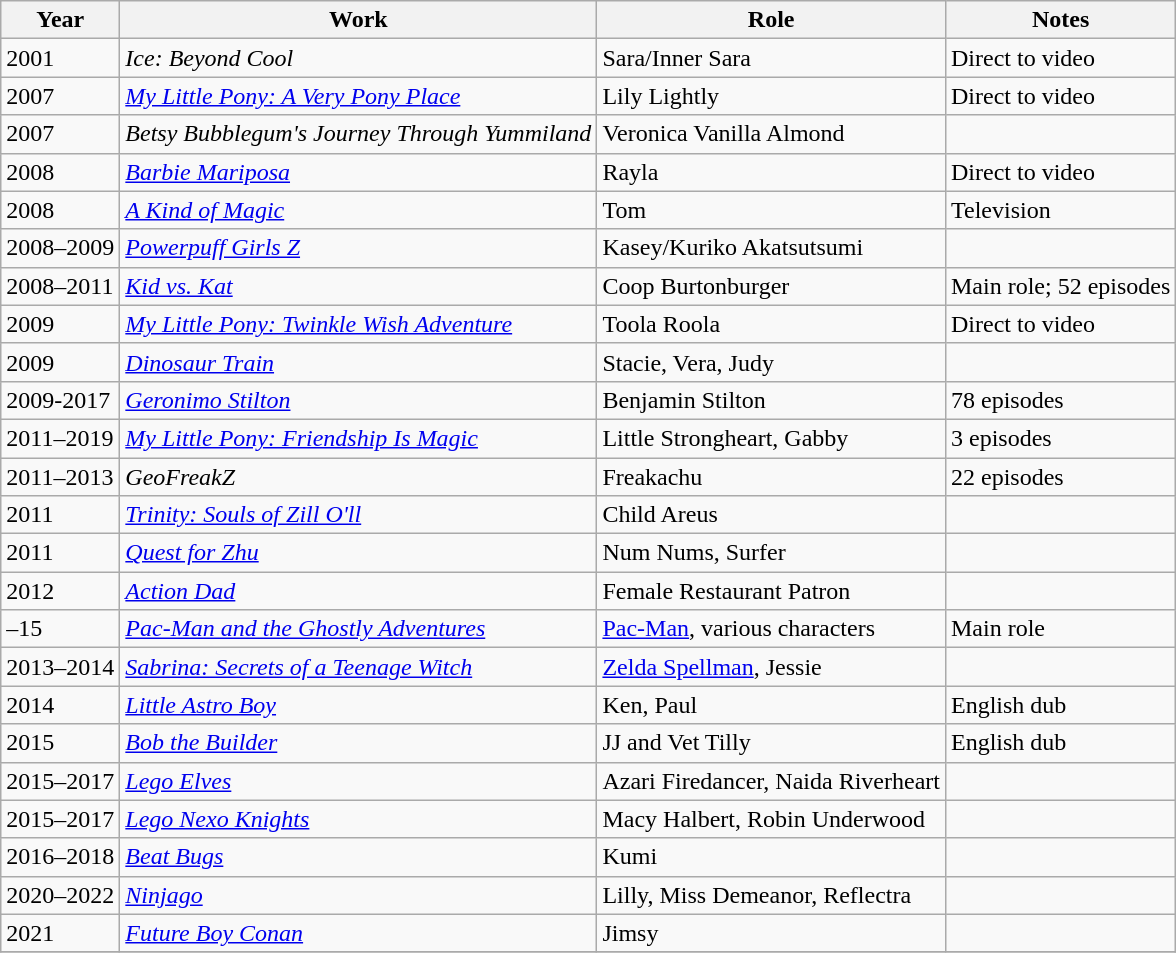<table class="wikitable sortable">
<tr>
<th>Year</th>
<th>Work</th>
<th>Role</th>
<th class="unsortable">Notes</th>
</tr>
<tr>
<td>2001</td>
<td><em>Ice: Beyond Cool</em></td>
<td>Sara/Inner Sara</td>
<td>Direct to video</td>
</tr>
<tr>
<td>2007</td>
<td><em><a href='#'>My Little Pony: A Very Pony Place</a></em></td>
<td>Lily Lightly</td>
<td>Direct to video</td>
</tr>
<tr>
<td>2007</td>
<td><em>Betsy Bubblegum's Journey Through Yummiland</em></td>
<td>Veronica Vanilla Almond</td>
<td></td>
</tr>
<tr>
<td>2008</td>
<td><em><a href='#'>Barbie Mariposa</a></em></td>
<td>Rayla</td>
<td>Direct to video</td>
</tr>
<tr>
<td>2008</td>
<td data-sort-value="Kind of Magic, A"><em><a href='#'>A Kind of Magic</a></em></td>
<td>Tom</td>
<td>Television</td>
</tr>
<tr>
<td>2008–2009</td>
<td><em><a href='#'>Powerpuff Girls Z</a></em></td>
<td>Kasey/Kuriko Akatsutsumi</td>
<td></td>
</tr>
<tr>
<td>2008–2011</td>
<td><em><a href='#'>Kid vs. Kat</a></em></td>
<td>Coop Burtonburger</td>
<td>Main role; 52 episodes</td>
</tr>
<tr>
<td>2009</td>
<td><em><a href='#'>My Little Pony: Twinkle Wish Adventure</a></em></td>
<td>Toola Roola</td>
<td>Direct to video</td>
</tr>
<tr>
<td>2009</td>
<td><em><a href='#'>Dinosaur Train</a></em></td>
<td>Stacie, Vera, Judy</td>
<td></td>
</tr>
<tr>
<td>2009-2017</td>
<td><em><a href='#'>Geronimo Stilton</a></em></td>
<td>Benjamin Stilton</td>
<td>78 episodes</td>
</tr>
<tr>
<td>2011–2019</td>
<td><em><a href='#'>My Little Pony: Friendship Is Magic</a></em></td>
<td>Little Strongheart, Gabby</td>
<td>3 episodes</td>
</tr>
<tr>
<td>2011–2013</td>
<td><em>GeoFreakZ</em></td>
<td>Freakachu</td>
<td>22 episodes</td>
</tr>
<tr>
<td>2011</td>
<td><em><a href='#'>Trinity: Souls of Zill O'll</a></em></td>
<td>Child Areus</td>
<td></td>
</tr>
<tr>
<td>2011</td>
<td><em><a href='#'>Quest for Zhu</a></em></td>
<td>Num Nums, Surfer</td>
<td></td>
</tr>
<tr>
<td>2012</td>
<td><em><a href='#'>Action Dad</a></em></td>
<td>Female Restaurant Patron</td>
<td></td>
</tr>
<tr>
<td>–15</td>
<td><em><a href='#'>Pac-Man and the Ghostly Adventures</a></em></td>
<td><a href='#'>Pac-Man</a>, various characters</td>
<td>Main role</td>
</tr>
<tr>
<td>2013–2014</td>
<td><em><a href='#'>Sabrina: Secrets of a Teenage Witch</a></em></td>
<td><a href='#'>Zelda Spellman</a>, Jessie</td>
<td></td>
</tr>
<tr>
<td>2014</td>
<td><em><a href='#'>Little Astro Boy</a></em></td>
<td>Ken, Paul</td>
<td>English dub</td>
</tr>
<tr>
<td>2015</td>
<td><em><a href='#'>Bob the Builder</a></em></td>
<td>JJ and Vet Tilly</td>
<td>English dub</td>
</tr>
<tr>
<td>2015–2017</td>
<td><em><a href='#'>Lego Elves</a></em></td>
<td>Azari Firedancer, Naida Riverheart</td>
<td></td>
</tr>
<tr>
<td>2015–2017</td>
<td><em><a href='#'>Lego Nexo Knights</a></em></td>
<td>Macy Halbert, Robin Underwood</td>
<td></td>
</tr>
<tr>
<td>2016–2018</td>
<td><em><a href='#'>Beat Bugs</a></em></td>
<td>Kumi</td>
<td></td>
</tr>
<tr>
<td>2020–2022</td>
<td><em><a href='#'>Ninjago</a></em></td>
<td>Lilly, Miss Demeanor, Reflectra</td>
<td></td>
</tr>
<tr>
<td>2021</td>
<td><em><a href='#'>Future Boy Conan</a></em></td>
<td>Jimsy</td>
<td></td>
</tr>
<tr>
</tr>
</table>
